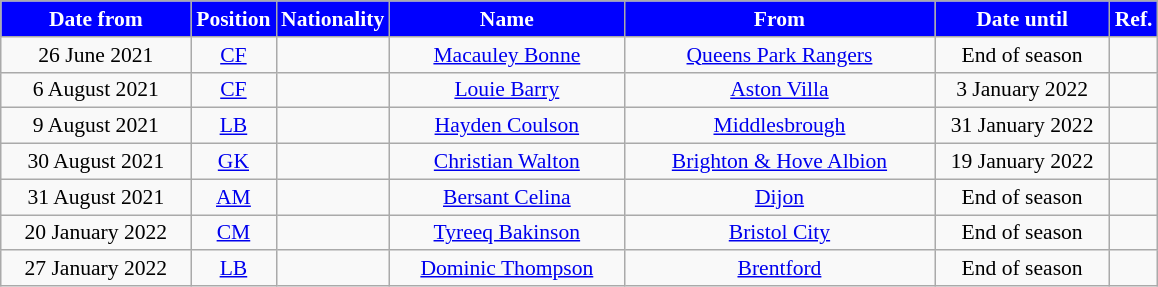<table class="wikitable"  style="text-align:center; font-size:90%; ">
<tr>
<th style="background:blue; color:white; width:120px;">Date from</th>
<th style="background:blue; color:white; width:50px;">Position</th>
<th style="background:blue; color:white; width:50px;">Nationality</th>
<th style="background:blue; color:white; width:150px;">Name</th>
<th style="background:blue; color:white; width:200px;">From</th>
<th style="background:blue; color:white; width:110px;">Date until</th>
<th style="background:blue; color:white; width:25px;">Ref.</th>
</tr>
<tr>
<td>26 June 2021</td>
<td><a href='#'>CF</a></td>
<td></td>
<td><a href='#'>Macauley Bonne</a></td>
<td> <a href='#'>Queens Park Rangers</a></td>
<td>End of season</td>
<td></td>
</tr>
<tr>
<td>6 August 2021</td>
<td><a href='#'>CF</a></td>
<td></td>
<td><a href='#'>Louie Barry</a></td>
<td> <a href='#'>Aston Villa</a></td>
<td>3 January 2022</td>
<td></td>
</tr>
<tr>
<td>9 August 2021</td>
<td><a href='#'>LB</a></td>
<td></td>
<td><a href='#'>Hayden Coulson</a></td>
<td> <a href='#'>Middlesbrough</a></td>
<td>31 January 2022</td>
<td></td>
</tr>
<tr>
<td>30 August 2021</td>
<td><a href='#'>GK</a></td>
<td></td>
<td><a href='#'>Christian Walton</a></td>
<td> <a href='#'>Brighton & Hove Albion</a></td>
<td>19 January 2022</td>
<td></td>
</tr>
<tr>
<td>31 August 2021</td>
<td><a href='#'>AM</a></td>
<td></td>
<td><a href='#'>Bersant Celina</a></td>
<td> <a href='#'>Dijon</a></td>
<td>End of season</td>
<td></td>
</tr>
<tr>
<td>20 January 2022</td>
<td><a href='#'>CM</a></td>
<td></td>
<td><a href='#'>Tyreeq Bakinson</a></td>
<td> <a href='#'>Bristol City</a></td>
<td>End of season</td>
<td></td>
</tr>
<tr>
<td>27 January 2022</td>
<td><a href='#'>LB</a></td>
<td></td>
<td><a href='#'>Dominic Thompson</a></td>
<td> <a href='#'>Brentford</a></td>
<td>End of season</td>
<td></td>
</tr>
</table>
